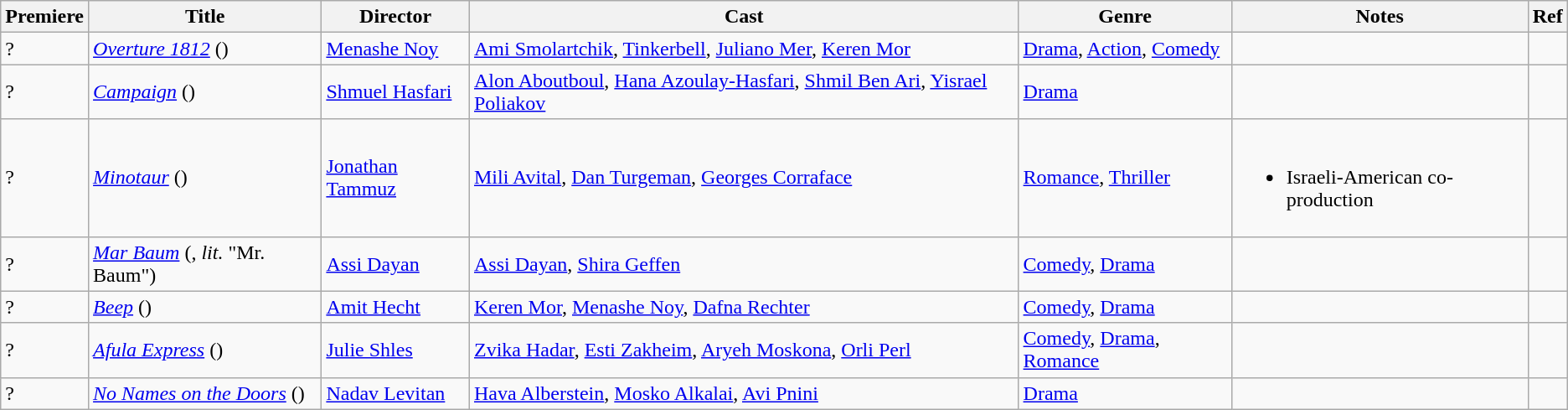<table class="wikitable">
<tr>
<th>Premiere</th>
<th>Title</th>
<th>Director</th>
<th>Cast</th>
<th>Genre</th>
<th>Notes</th>
<th>Ref</th>
</tr>
<tr>
<td>?</td>
<td><em><a href='#'>Overture 1812</a></em> ()</td>
<td><a href='#'>Menashe Noy</a></td>
<td><a href='#'>Ami Smolartchik</a>, <a href='#'>Tinkerbell</a>, <a href='#'>Juliano Mer</a>, <a href='#'>Keren Mor</a></td>
<td><a href='#'>Drama</a>, <a href='#'>Action</a>, <a href='#'>Comedy</a></td>
<td></td>
<td></td>
</tr>
<tr>
<td>?</td>
<td><em><a href='#'>Campaign</a></em> ()</td>
<td><a href='#'>Shmuel Hasfari</a></td>
<td><a href='#'>Alon Aboutboul</a>, <a href='#'>Hana Azoulay-Hasfari</a>, <a href='#'>Shmil Ben Ari</a>, <a href='#'>Yisrael Poliakov</a></td>
<td><a href='#'>Drama</a></td>
<td></td>
<td></td>
</tr>
<tr>
<td>?</td>
<td><em><a href='#'>Minotaur</a></em> ()</td>
<td><a href='#'>Jonathan Tammuz</a></td>
<td><a href='#'>Mili Avital</a>, <a href='#'>Dan Turgeman</a>, <a href='#'>Georges Corraface</a></td>
<td><a href='#'>Romance</a>, <a href='#'>Thriller</a></td>
<td><br><ul><li>Israeli-American co-production</li></ul></td>
<td></td>
</tr>
<tr>
<td>?</td>
<td><em><a href='#'>Mar Baum</a></em> (, <em>lit.</em> "Mr. Baum")</td>
<td><a href='#'>Assi Dayan</a></td>
<td><a href='#'>Assi Dayan</a>, <a href='#'>Shira Geffen</a></td>
<td><a href='#'>Comedy</a>, <a href='#'>Drama</a></td>
<td></td>
<td></td>
</tr>
<tr>
<td>?</td>
<td><em><a href='#'>Beep</a></em> ()</td>
<td><a href='#'>Amit Hecht</a></td>
<td><a href='#'>Keren Mor</a>, <a href='#'>Menashe Noy</a>, <a href='#'>Dafna Rechter</a></td>
<td><a href='#'>Comedy</a>, <a href='#'>Drama</a></td>
<td></td>
<td></td>
</tr>
<tr>
<td>?</td>
<td><em><a href='#'>Afula Express</a></em> ()</td>
<td><a href='#'>Julie Shles</a></td>
<td><a href='#'>Zvika Hadar</a>, <a href='#'>Esti Zakheim</a>, <a href='#'>Aryeh Moskona</a>, <a href='#'>Orli Perl</a></td>
<td><a href='#'>Comedy</a>, <a href='#'>Drama</a>, <a href='#'>Romance</a></td>
<td></td>
<td></td>
</tr>
<tr>
<td>?</td>
<td><em><a href='#'>No Names on the Doors</a></em> ()</td>
<td><a href='#'>Nadav Levitan</a></td>
<td><a href='#'>Hava Alberstein</a>, <a href='#'>Mosko Alkalai</a>, <a href='#'>Avi Pnini</a></td>
<td><a href='#'>Drama</a></td>
<td></td>
<td></td>
</tr>
</table>
